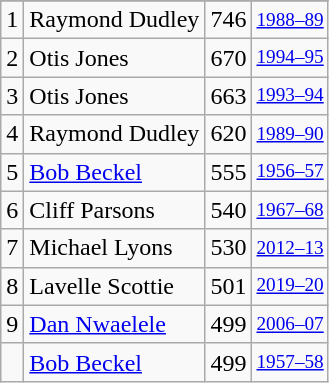<table class="wikitable">
<tr>
</tr>
<tr>
<td>1</td>
<td>Raymond Dudley</td>
<td>746</td>
<td style="font-size:80%;"><a href='#'>1988–89</a></td>
</tr>
<tr>
<td>2</td>
<td>Otis Jones</td>
<td>670</td>
<td style="font-size:80%;"><a href='#'>1994–95</a></td>
</tr>
<tr>
<td>3</td>
<td>Otis Jones</td>
<td>663</td>
<td style="font-size:80%;"><a href='#'>1993–94</a></td>
</tr>
<tr>
<td>4</td>
<td>Raymond Dudley</td>
<td>620</td>
<td style="font-size:80%;"><a href='#'>1989–90</a></td>
</tr>
<tr>
<td>5</td>
<td><a href='#'>Bob Beckel</a></td>
<td>555</td>
<td style="font-size:80%;"><a href='#'>1956–57</a></td>
</tr>
<tr>
<td>6</td>
<td>Cliff Parsons</td>
<td>540</td>
<td style="font-size:80%;"><a href='#'>1967–68</a></td>
</tr>
<tr>
<td>7</td>
<td>Michael Lyons</td>
<td>530</td>
<td style="font-size:80%;"><a href='#'>2012–13</a></td>
</tr>
<tr>
<td>8</td>
<td>Lavelle Scottie</td>
<td>501</td>
<td style="font-size:80%;"><a href='#'>2019–20</a></td>
</tr>
<tr>
<td>9</td>
<td><a href='#'>Dan Nwaelele</a></td>
<td>499</td>
<td style="font-size:80%;"><a href='#'>2006–07</a></td>
</tr>
<tr>
<td></td>
<td><a href='#'>Bob Beckel</a></td>
<td>499</td>
<td style="font-size:80%;"><a href='#'>1957–58</a></td>
</tr>
</table>
